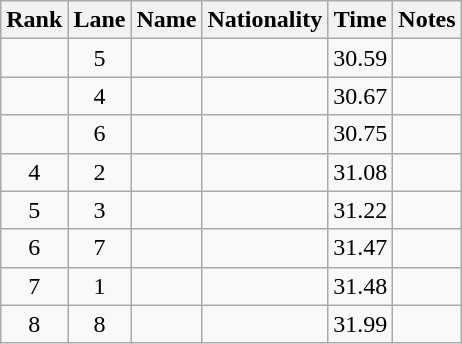<table class="wikitable sortable" style="text-align:center">
<tr>
<th>Rank</th>
<th>Lane</th>
<th>Name</th>
<th>Nationality</th>
<th>Time</th>
<th>Notes</th>
</tr>
<tr>
<td></td>
<td>5</td>
<td align=left></td>
<td align=left></td>
<td>30.59</td>
<td></td>
</tr>
<tr>
<td></td>
<td>4</td>
<td align=left></td>
<td align=left></td>
<td>30.67</td>
<td></td>
</tr>
<tr>
<td></td>
<td>6</td>
<td align=left></td>
<td align=left></td>
<td>30.75</td>
<td></td>
</tr>
<tr>
<td>4</td>
<td>2</td>
<td align=left></td>
<td align=left></td>
<td>31.08</td>
<td></td>
</tr>
<tr>
<td>5</td>
<td>3</td>
<td align=left></td>
<td align=left></td>
<td>31.22</td>
<td></td>
</tr>
<tr>
<td>6</td>
<td>7</td>
<td align=left></td>
<td align=left></td>
<td>31.47</td>
<td></td>
</tr>
<tr>
<td>7</td>
<td>1</td>
<td align=left></td>
<td align=left></td>
<td>31.48</td>
<td></td>
</tr>
<tr>
<td>8</td>
<td>8</td>
<td align=left></td>
<td align=left></td>
<td>31.99</td>
<td></td>
</tr>
</table>
